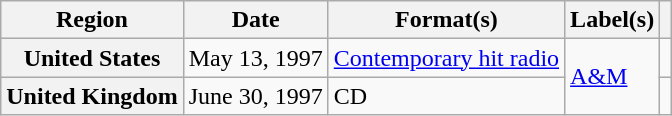<table class="wikitable plainrowheaders">
<tr>
<th scope="col">Region</th>
<th scope="col">Date</th>
<th scope="col">Format(s)</th>
<th scope="col">Label(s)</th>
<th scope="col"></th>
</tr>
<tr>
<th scope="row">United States</th>
<td>May 13, 1997</td>
<td><a href='#'>Contemporary hit radio</a></td>
<td rowspan="2"><a href='#'>A&M</a></td>
<td></td>
</tr>
<tr>
<th scope="row">United Kingdom</th>
<td>June 30, 1997</td>
<td>CD</td>
<td></td>
</tr>
</table>
